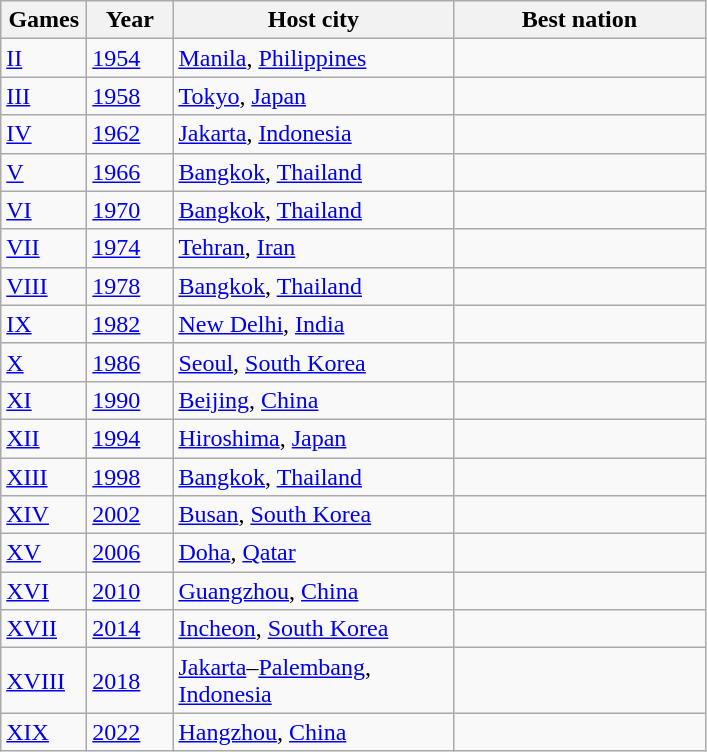<table class=wikitable>
<tr>
<th width=50>Games</th>
<th width=50>Year</th>
<th width=180>Host city</th>
<th width=160>Best nation</th>
</tr>
<tr>
<td><a href='#'>II</a></td>
<td><a href='#'>1954</a></td>
<td><a href='#'>Manila</a>, <a href='#'>Philippines</a></td>
<td></td>
</tr>
<tr>
<td><a href='#'>III</a></td>
<td><a href='#'>1958</a></td>
<td><a href='#'>Tokyo</a>, <a href='#'>Japan</a></td>
<td></td>
</tr>
<tr>
<td><a href='#'>IV</a></td>
<td><a href='#'>1962</a></td>
<td><a href='#'>Jakarta</a>, <a href='#'>Indonesia</a></td>
<td></td>
</tr>
<tr>
<td><a href='#'>V</a></td>
<td><a href='#'>1966</a></td>
<td><a href='#'>Bangkok</a>, <a href='#'>Thailand</a></td>
<td></td>
</tr>
<tr>
<td><a href='#'>VI</a></td>
<td><a href='#'>1970</a></td>
<td><a href='#'>Bangkok</a>, <a href='#'>Thailand</a></td>
<td></td>
</tr>
<tr>
<td><a href='#'>VII</a></td>
<td><a href='#'>1974</a></td>
<td><a href='#'>Tehran</a>, <a href='#'>Iran</a></td>
<td></td>
</tr>
<tr>
<td><a href='#'>VIII</a></td>
<td><a href='#'>1978</a></td>
<td><a href='#'>Bangkok</a>, <a href='#'>Thailand</a></td>
<td></td>
</tr>
<tr>
<td><a href='#'>IX</a></td>
<td><a href='#'>1982</a></td>
<td><a href='#'>New Delhi</a>, <a href='#'>India</a></td>
<td></td>
</tr>
<tr>
<td><a href='#'>X</a></td>
<td><a href='#'>1986</a></td>
<td><a href='#'>Seoul</a>, <a href='#'>South Korea</a></td>
<td></td>
</tr>
<tr>
<td><a href='#'>XI</a></td>
<td><a href='#'>1990</a></td>
<td><a href='#'>Beijing</a>, <a href='#'>China</a></td>
<td></td>
</tr>
<tr>
<td><a href='#'>XII</a></td>
<td><a href='#'>1994</a></td>
<td><a href='#'>Hiroshima</a>, <a href='#'>Japan</a></td>
<td></td>
</tr>
<tr>
<td><a href='#'>XIII</a></td>
<td><a href='#'>1998</a></td>
<td><a href='#'>Bangkok</a>, <a href='#'>Thailand</a></td>
<td></td>
</tr>
<tr>
<td><a href='#'>XIV</a></td>
<td><a href='#'>2002</a></td>
<td><a href='#'>Busan</a>, <a href='#'>South Korea</a></td>
<td></td>
</tr>
<tr>
<td><a href='#'>XV</a></td>
<td><a href='#'>2006</a></td>
<td><a href='#'>Doha</a>, <a href='#'>Qatar</a></td>
<td></td>
</tr>
<tr>
<td><a href='#'>XVI</a></td>
<td><a href='#'>2010</a></td>
<td><a href='#'>Guangzhou</a>, <a href='#'>China</a></td>
<td></td>
</tr>
<tr>
<td><a href='#'>XVII</a></td>
<td><a href='#'>2014</a></td>
<td><a href='#'>Incheon</a>, <a href='#'>South Korea</a></td>
<td></td>
</tr>
<tr>
<td><a href='#'>XVIII</a></td>
<td><a href='#'>2018</a></td>
<td><a href='#'>Jakarta</a>–<a href='#'>Palembang</a>, <a href='#'>Indonesia</a></td>
<td></td>
</tr>
<tr>
<td><a href='#'>XIX</a></td>
<td><a href='#'>2022</a></td>
<td><a href='#'>Hangzhou</a>, <a href='#'>China</a></td>
<td></td>
</tr>
</table>
